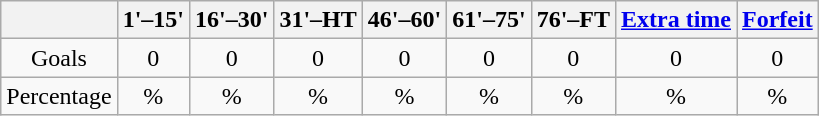<table class="wikitable" style="text-align:center">
<tr>
<th></th>
<th>1'–15'</th>
<th>16'–30'</th>
<th>31'–HT</th>
<th>46'–60'</th>
<th>61'–75'</th>
<th>76'–FT</th>
<th><a href='#'>Extra time</a></th>
<th><a href='#'>Forfeit</a></th>
</tr>
<tr>
<td>Goals</td>
<td>0</td>
<td>0</td>
<td>0</td>
<td>0</td>
<td>0</td>
<td>0</td>
<td>0</td>
<td>0</td>
</tr>
<tr>
<td>Percentage</td>
<td>%</td>
<td>%</td>
<td>%</td>
<td>%</td>
<td>%</td>
<td>%</td>
<td>%</td>
<td>%</td>
</tr>
</table>
